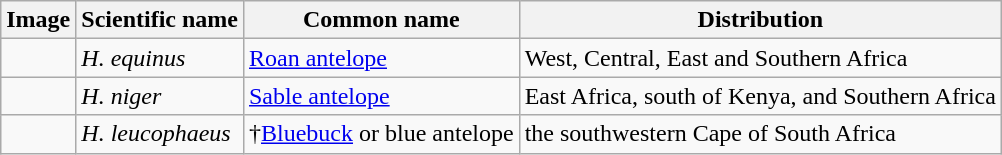<table class="wikitable">
<tr>
<th>Image</th>
<th>Scientific name</th>
<th>Common name</th>
<th>Distribution</th>
</tr>
<tr>
<td></td>
<td><em>H. equinus</em></td>
<td><a href='#'>Roan antelope</a></td>
<td>West, Central, East and Southern Africa</td>
</tr>
<tr>
<td></td>
<td><em>H. niger</em></td>
<td><a href='#'>Sable antelope</a></td>
<td>East Africa, south of Kenya, and Southern Africa</td>
</tr>
<tr>
<td></td>
<td><em>H. leucophaeus</em></td>
<td>†<a href='#'>Bluebuck</a> or blue antelope</td>
<td>the southwestern Cape of South Africa</td>
</tr>
</table>
